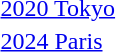<table>
<tr valign="top">
<td><a href='#'>2020 Tokyo</a><br></td>
<td></td>
<td></td>
<td><br></td>
</tr>
<tr valign="top">
<td><a href='#'>2024 Paris</a><br></td>
<td></td>
<td></td>
<td><br></td>
</tr>
</table>
